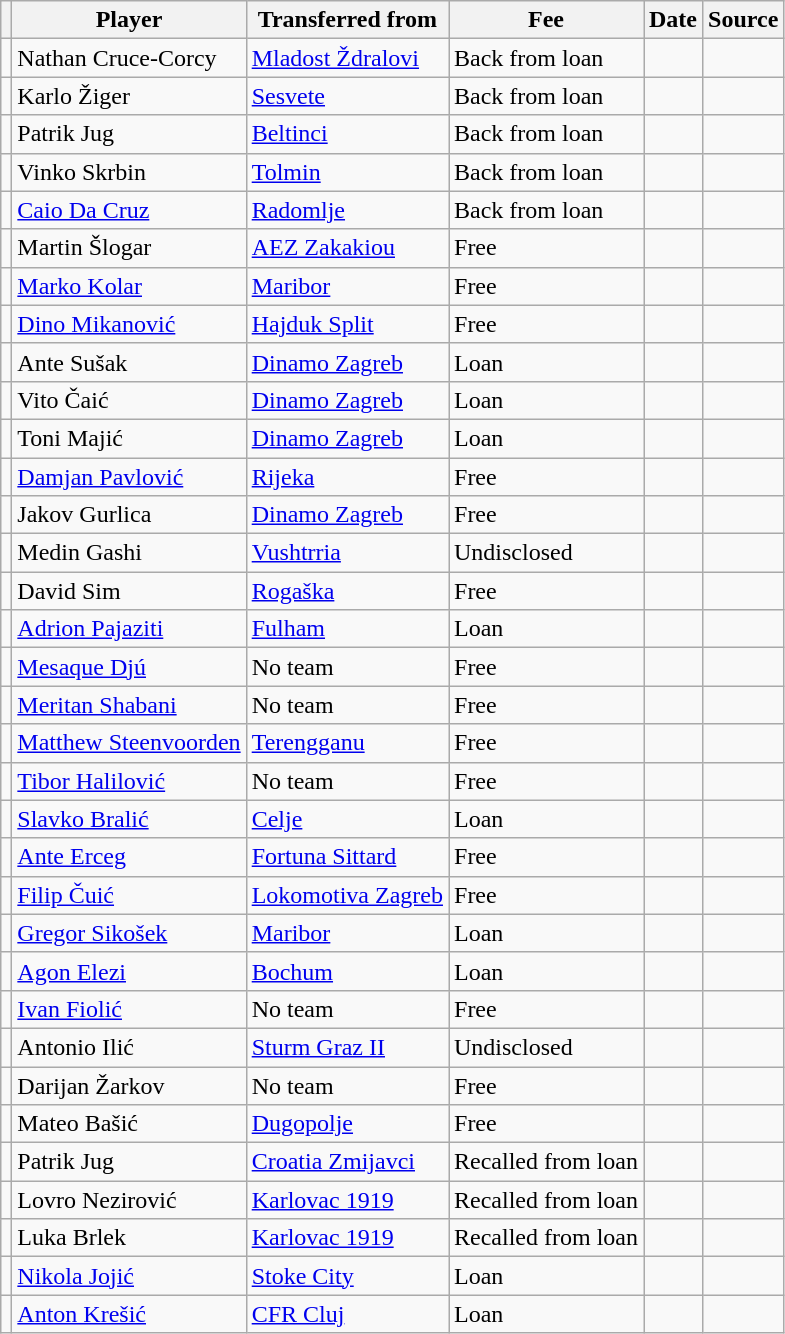<table class="wikitable plainrowheaders sortable">
<tr>
<th></th>
<th scope=col>Player</th>
<th>Transferred from</th>
<th scope=col>Fee</th>
<th scope=col>Date</th>
<th scope=col>Source</th>
</tr>
<tr>
<td align=center></td>
<td> Nathan Cruce-Corcy</td>
<td> <a href='#'>Mladost Ždralovi</a></td>
<td>Back from loan</td>
<td></td>
<td></td>
</tr>
<tr>
<td align=center></td>
<td> Karlo Žiger</td>
<td> <a href='#'>Sesvete</a></td>
<td>Back from loan</td>
<td></td>
<td></td>
</tr>
<tr>
<td align=center></td>
<td> Patrik Jug</td>
<td> <a href='#'>Beltinci</a></td>
<td>Back from loan</td>
<td></td>
<td></td>
</tr>
<tr>
<td align=center></td>
<td> Vinko Skrbin</td>
<td> <a href='#'>Tolmin</a></td>
<td>Back from loan</td>
<td></td>
<td></td>
</tr>
<tr>
<td align=center></td>
<td> <a href='#'>Caio Da Cruz</a></td>
<td> <a href='#'>Radomlje</a></td>
<td>Back from loan</td>
<td></td>
<td></td>
</tr>
<tr>
<td align=center></td>
<td> Martin Šlogar</td>
<td> <a href='#'>AEZ Zakakiou</a></td>
<td>Free</td>
<td></td>
<td></td>
</tr>
<tr>
<td align=center></td>
<td> <a href='#'>Marko Kolar</a></td>
<td> <a href='#'>Maribor</a></td>
<td>Free</td>
<td></td>
<td></td>
</tr>
<tr>
<td align=center></td>
<td> <a href='#'>Dino Mikanović</a></td>
<td> <a href='#'>Hajduk Split</a></td>
<td>Free</td>
<td></td>
<td></td>
</tr>
<tr>
<td align=center></td>
<td> Ante Sušak</td>
<td> <a href='#'>Dinamo Zagreb</a></td>
<td>Loan</td>
<td></td>
<td></td>
</tr>
<tr>
<td align=center></td>
<td> Vito Čaić</td>
<td> <a href='#'>Dinamo Zagreb</a></td>
<td>Loan</td>
<td></td>
<td></td>
</tr>
<tr>
<td align=center></td>
<td> Toni Majić</td>
<td> <a href='#'>Dinamo Zagreb</a></td>
<td>Loan</td>
<td></td>
<td></td>
</tr>
<tr>
<td align=center></td>
<td> <a href='#'>Damjan Pavlović</a></td>
<td> <a href='#'>Rijeka</a></td>
<td>Free</td>
<td></td>
<td></td>
</tr>
<tr>
<td align=center></td>
<td> Jakov Gurlica</td>
<td> <a href='#'>Dinamo Zagreb</a></td>
<td>Free</td>
<td></td>
<td></td>
</tr>
<tr>
<td align=center></td>
<td> Medin Gashi</td>
<td> <a href='#'>Vushtrria</a></td>
<td>Undisclosed</td>
<td></td>
<td></td>
</tr>
<tr>
<td align=center></td>
<td> David Sim</td>
<td> <a href='#'>Rogaška</a></td>
<td>Free</td>
<td></td>
<td></td>
</tr>
<tr>
<td align=center></td>
<td> <a href='#'>Adrion Pajaziti</a></td>
<td> <a href='#'>Fulham</a></td>
<td>Loan</td>
<td></td>
<td></td>
</tr>
<tr>
<td align=center></td>
<td> <a href='#'>Mesaque Djú</a></td>
<td>No team</td>
<td>Free</td>
<td></td>
<td></td>
</tr>
<tr>
<td align=center></td>
<td> <a href='#'>Meritan Shabani</a></td>
<td>No team</td>
<td>Free</td>
<td></td>
<td></td>
</tr>
<tr>
<td align=center></td>
<td> <a href='#'>Matthew Steenvoorden</a></td>
<td> <a href='#'>Terengganu</a></td>
<td>Free</td>
<td></td>
<td></td>
</tr>
<tr>
<td align=center></td>
<td> <a href='#'>Tibor Halilović</a></td>
<td>No team</td>
<td>Free</td>
<td></td>
<td></td>
</tr>
<tr>
<td align=center></td>
<td> <a href='#'>Slavko Bralić</a></td>
<td> <a href='#'>Celje</a></td>
<td>Loan</td>
<td></td>
<td></td>
</tr>
<tr>
<td align=center></td>
<td> <a href='#'>Ante Erceg</a></td>
<td> <a href='#'>Fortuna Sittard</a></td>
<td>Free</td>
<td></td>
<td></td>
</tr>
<tr>
<td align=center></td>
<td> <a href='#'>Filip Čuić</a></td>
<td> <a href='#'>Lokomotiva Zagreb</a></td>
<td>Free</td>
<td></td>
<td></td>
</tr>
<tr>
<td align=center></td>
<td> <a href='#'>Gregor Sikošek</a></td>
<td> <a href='#'>Maribor</a></td>
<td>Loan</td>
<td></td>
<td></td>
</tr>
<tr>
<td align=center></td>
<td> <a href='#'>Agon Elezi</a></td>
<td> <a href='#'>Bochum</a></td>
<td>Loan</td>
<td></td>
<td></td>
</tr>
<tr>
<td align=center></td>
<td> <a href='#'>Ivan Fiolić</a></td>
<td>No team</td>
<td>Free</td>
<td></td>
<td></td>
</tr>
<tr>
<td align=center></td>
<td> Antonio Ilić</td>
<td> <a href='#'>Sturm Graz II</a></td>
<td>Undisclosed</td>
<td></td>
<td></td>
</tr>
<tr>
<td align=center></td>
<td> Darijan Žarkov</td>
<td>No team</td>
<td>Free</td>
<td></td>
<td></td>
</tr>
<tr>
<td align=center></td>
<td> Mateo Bašić</td>
<td> <a href='#'>Dugopolje</a></td>
<td>Free</td>
<td></td>
<td></td>
</tr>
<tr>
<td align=center></td>
<td> Patrik Jug</td>
<td> <a href='#'>Croatia Zmijavci</a></td>
<td>Recalled from loan</td>
<td></td>
<td></td>
</tr>
<tr>
<td align=center></td>
<td> Lovro Nezirović</td>
<td> <a href='#'>Karlovac 1919</a></td>
<td>Recalled from loan</td>
<td></td>
<td></td>
</tr>
<tr>
<td align=center></td>
<td> Luka Brlek</td>
<td> <a href='#'>Karlovac 1919</a></td>
<td>Recalled from loan</td>
<td></td>
<td></td>
</tr>
<tr>
<td align=center></td>
<td> <a href='#'>Nikola Jojić</a></td>
<td> <a href='#'>Stoke City</a></td>
<td>Loan</td>
<td></td>
<td></td>
</tr>
<tr>
<td align=center></td>
<td> <a href='#'>Anton Krešić</a></td>
<td> <a href='#'>CFR Cluj</a></td>
<td>Loan</td>
<td></td>
<td></td>
</tr>
</table>
